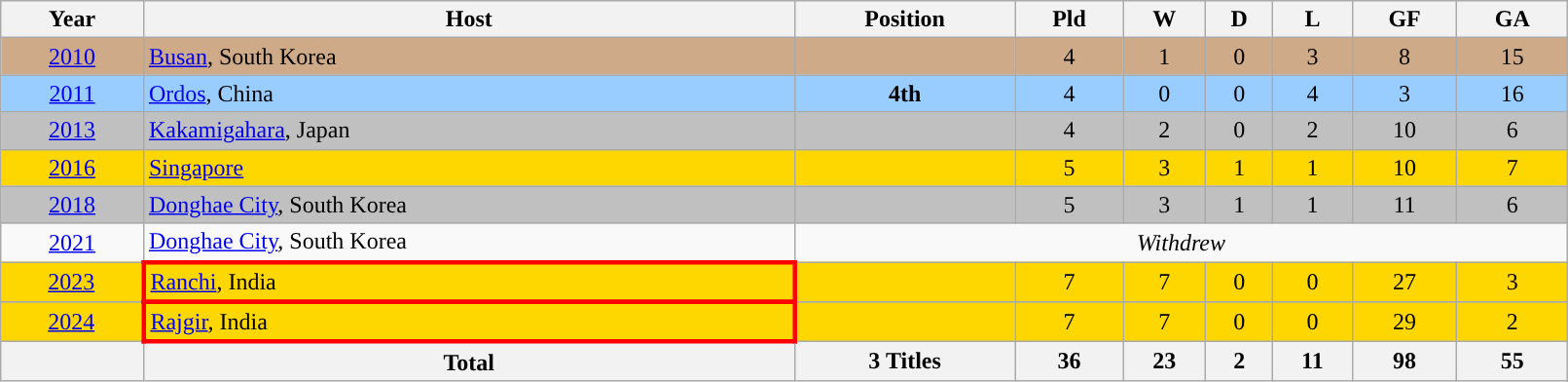<table class="wikitable" style="text-align: center; width:85%">
<tr>
<th>Year</th>
<th>Host</th>
<th>Position</th>
<th>Pld</th>
<th>W</th>
<th>D</th>
<th>L</th>
<th>GF</th>
<th>GA</th>
</tr>
<tr bgcolor=#CFAA88>
<td><a href='#'>2010</a></td>
<td align=left> <a href='#'>Busan</a>, South Korea</td>
<td></td>
<td>4</td>
<td>1</td>
<td>0</td>
<td>3</td>
<td>8</td>
<td>15</td>
</tr>
<tr style="background:#9acdff;">
<td><a href='#'>2011</a></td>
<td align=left> <a href='#'>Ordos</a>, China</td>
<td><strong>4th</strong></td>
<td>4</td>
<td>0</td>
<td>0</td>
<td>4</td>
<td>3</td>
<td>16</td>
</tr>
<tr bgcolor=silver>
<td><a href='#'>2013</a></td>
<td align=left> <a href='#'>Kakamigahara</a>, Japan</td>
<td></td>
<td>4</td>
<td>2</td>
<td>0</td>
<td>2</td>
<td>10</td>
<td>6</td>
</tr>
<tr bgcolor=gold>
<td><a href='#'>2016</a></td>
<td align=left> <a href='#'>Singapore</a></td>
<td></td>
<td>5</td>
<td>3</td>
<td>1</td>
<td>1</td>
<td>10</td>
<td>7</td>
</tr>
<tr bgcolor=silver>
<td><a href='#'>2018</a></td>
<td align=left> <a href='#'>Donghae City</a>, South Korea</td>
<td></td>
<td>5</td>
<td>3</td>
<td>1</td>
<td>1</td>
<td>11</td>
<td>6</td>
</tr>
<tr>
<td><a href='#'>2021</a></td>
<td align=left> <a href='#'>Donghae City</a>, South Korea</td>
<td colspan=8><em>Withdrew</em></td>
</tr>
<tr bgcolor=gold>
<td><a href='#'>2023</a></td>
<td align=left style="border: 3px solid red"> <a href='#'>Ranchi</a>, India</td>
<td></td>
<td>7</td>
<td>7</td>
<td>0</td>
<td>0</td>
<td>27</td>
<td>3</td>
</tr>
<tr>
</tr>
<tr bgcolor=gold>
<td><a href='#'>2024</a></td>
<td align=left style="border: 3px solid red"> <a href='#'>Rajgir</a>, India</td>
<td></td>
<td>7</td>
<td>7</td>
<td>0</td>
<td>0</td>
<td>29</td>
<td>2</td>
</tr>
<tr>
<th></th>
<th>Total</th>
<th>3 Titles</th>
<th>36</th>
<th>23</th>
<th>2</th>
<th>11</th>
<th>98</th>
<th>55</th>
</tr>
</table>
